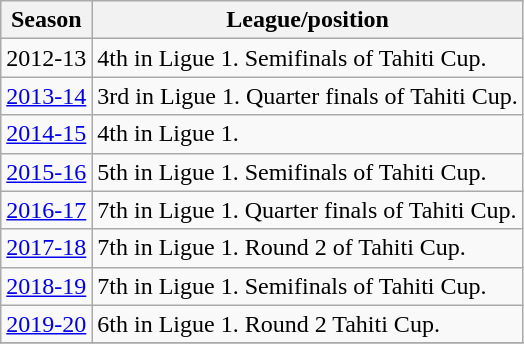<table class="wikitable sortable">
<tr>
<th>Season</th>
<th>League/position</th>
</tr>
<tr>
<td>2012-13</td>
<td>4th in Ligue 1. Semifinals of Tahiti Cup.</td>
</tr>
<tr>
<td><a href='#'>2013-14</a></td>
<td>3rd in Ligue 1. Quarter finals of Tahiti Cup.</td>
</tr>
<tr>
<td><a href='#'>2014-15</a></td>
<td>4th in Ligue 1.</td>
</tr>
<tr>
<td><a href='#'>2015-16</a></td>
<td>5th in Ligue 1. Semifinals of Tahiti Cup.</td>
</tr>
<tr>
<td><a href='#'>2016-17</a></td>
<td>7th in Ligue 1. Quarter finals of Tahiti Cup.</td>
</tr>
<tr>
<td><a href='#'>2017-18</a></td>
<td>7th in Ligue 1. Round 2 of Tahiti Cup.</td>
</tr>
<tr>
<td><a href='#'>2018-19</a></td>
<td>7th in Ligue 1. Semifinals of Tahiti Cup.</td>
</tr>
<tr>
<td><a href='#'>2019-20</a></td>
<td>6th in Ligue 1. Round 2 Tahiti Cup.</td>
</tr>
<tr>
</tr>
</table>
